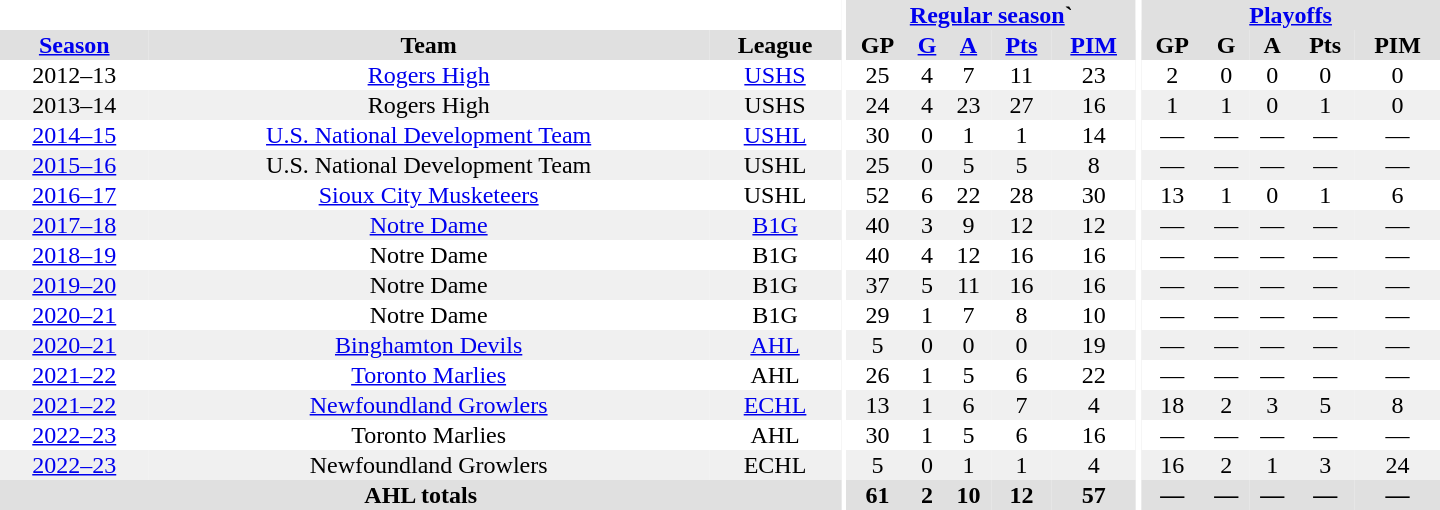<table border="0" cellpadding="1" cellspacing="0" style="text-align:center; width:60em;">
<tr bgcolor="#e0e0e0">
<th colspan="3" bgcolor="#ffffff"></th>
<th rowspan="101" bgcolor="#ffffff"></th>
<th colspan="5"><a href='#'>Regular season</a>`</th>
<th rowspan="101" bgcolor="#ffffff"></th>
<th colspan="5"><a href='#'>Playoffs</a></th>
</tr>
<tr bgcolor="#e0e0e0">
<th><a href='#'>Season</a></th>
<th>Team</th>
<th>League</th>
<th>GP</th>
<th><a href='#'>G</a></th>
<th><a href='#'>A</a></th>
<th><a href='#'>Pts</a></th>
<th><a href='#'>PIM</a></th>
<th>GP</th>
<th>G</th>
<th>A</th>
<th>Pts</th>
<th>PIM</th>
</tr>
<tr>
<td>2012–13</td>
<td><a href='#'>Rogers High</a></td>
<td><a href='#'>USHS</a></td>
<td>25</td>
<td>4</td>
<td>7</td>
<td>11</td>
<td>23</td>
<td>2</td>
<td>0</td>
<td>0</td>
<td>0</td>
<td>0</td>
</tr>
<tr bgcolor="#f0f0f0">
<td>2013–14</td>
<td>Rogers High</td>
<td>USHS</td>
<td>24</td>
<td>4</td>
<td>23</td>
<td>27</td>
<td>16</td>
<td>1</td>
<td>1</td>
<td>0</td>
<td>1</td>
<td>0</td>
</tr>
<tr>
<td><a href='#'>2014–15</a></td>
<td><a href='#'>U.S. National Development Team</a></td>
<td><a href='#'>USHL</a></td>
<td>30</td>
<td>0</td>
<td>1</td>
<td>1</td>
<td>14</td>
<td>—</td>
<td>—</td>
<td>—</td>
<td>—</td>
<td>—</td>
</tr>
<tr bgcolor="#f0f0f0">
<td><a href='#'>2015–16</a></td>
<td>U.S. National Development Team</td>
<td>USHL</td>
<td>25</td>
<td>0</td>
<td>5</td>
<td>5</td>
<td>8</td>
<td>—</td>
<td>—</td>
<td>—</td>
<td>—</td>
<td>—</td>
</tr>
<tr>
<td><a href='#'>2016–17</a></td>
<td><a href='#'>Sioux City Musketeers</a></td>
<td>USHL</td>
<td>52</td>
<td>6</td>
<td>22</td>
<td>28</td>
<td>30</td>
<td>13</td>
<td>1</td>
<td>0</td>
<td>1</td>
<td>6</td>
</tr>
<tr bgcolor="#f0f0f0">
<td><a href='#'>2017–18</a></td>
<td><a href='#'>Notre Dame</a></td>
<td><a href='#'>B1G</a></td>
<td>40</td>
<td>3</td>
<td>9</td>
<td>12</td>
<td>12</td>
<td>—</td>
<td>—</td>
<td>—</td>
<td>—</td>
<td>—</td>
</tr>
<tr>
<td><a href='#'>2018–19</a></td>
<td>Notre Dame</td>
<td>B1G</td>
<td>40</td>
<td>4</td>
<td>12</td>
<td>16</td>
<td>16</td>
<td>—</td>
<td>—</td>
<td>—</td>
<td>—</td>
<td>—</td>
</tr>
<tr bgcolor="#f0f0f0">
<td><a href='#'>2019–20</a></td>
<td>Notre Dame</td>
<td>B1G</td>
<td>37</td>
<td>5</td>
<td>11</td>
<td>16</td>
<td>16</td>
<td>—</td>
<td>—</td>
<td>—</td>
<td>—</td>
<td>—</td>
</tr>
<tr>
<td><a href='#'>2020–21</a></td>
<td>Notre Dame</td>
<td>B1G</td>
<td>29</td>
<td>1</td>
<td>7</td>
<td>8</td>
<td>10</td>
<td>—</td>
<td>—</td>
<td>—</td>
<td>—</td>
<td>—</td>
</tr>
<tr bgcolor="#f0f0f0">
<td><a href='#'>2020–21</a></td>
<td><a href='#'>Binghamton Devils</a></td>
<td><a href='#'>AHL</a></td>
<td>5</td>
<td>0</td>
<td>0</td>
<td>0</td>
<td>19</td>
<td>—</td>
<td>—</td>
<td>—</td>
<td>—</td>
<td>—</td>
</tr>
<tr>
<td><a href='#'>2021–22</a></td>
<td><a href='#'>Toronto Marlies</a></td>
<td>AHL</td>
<td>26</td>
<td>1</td>
<td>5</td>
<td>6</td>
<td>22</td>
<td>—</td>
<td>—</td>
<td>—</td>
<td>—</td>
<td>—</td>
</tr>
<tr bgcolor="#f0f0f0">
<td><a href='#'>2021–22</a></td>
<td><a href='#'>Newfoundland Growlers</a></td>
<td><a href='#'>ECHL</a></td>
<td>13</td>
<td>1</td>
<td>6</td>
<td>7</td>
<td>4</td>
<td>18</td>
<td>2</td>
<td>3</td>
<td>5</td>
<td>8</td>
</tr>
<tr>
<td><a href='#'>2022–23</a></td>
<td>Toronto Marlies</td>
<td>AHL</td>
<td>30</td>
<td>1</td>
<td>5</td>
<td>6</td>
<td>16</td>
<td>—</td>
<td>—</td>
<td>—</td>
<td>—</td>
<td>—</td>
</tr>
<tr bgcolor="#f0f0f0">
<td><a href='#'>2022–23</a></td>
<td>Newfoundland Growlers</td>
<td>ECHL</td>
<td>5</td>
<td>0</td>
<td>1</td>
<td>1</td>
<td>4</td>
<td>16</td>
<td>2</td>
<td>1</td>
<td>3</td>
<td>24</td>
</tr>
<tr bgcolor="#e0e0e0">
<th colspan="3">AHL totals</th>
<th>61</th>
<th>2</th>
<th>10</th>
<th>12</th>
<th>57</th>
<th>—</th>
<th>—</th>
<th>—</th>
<th>—</th>
<th>—</th>
</tr>
</table>
